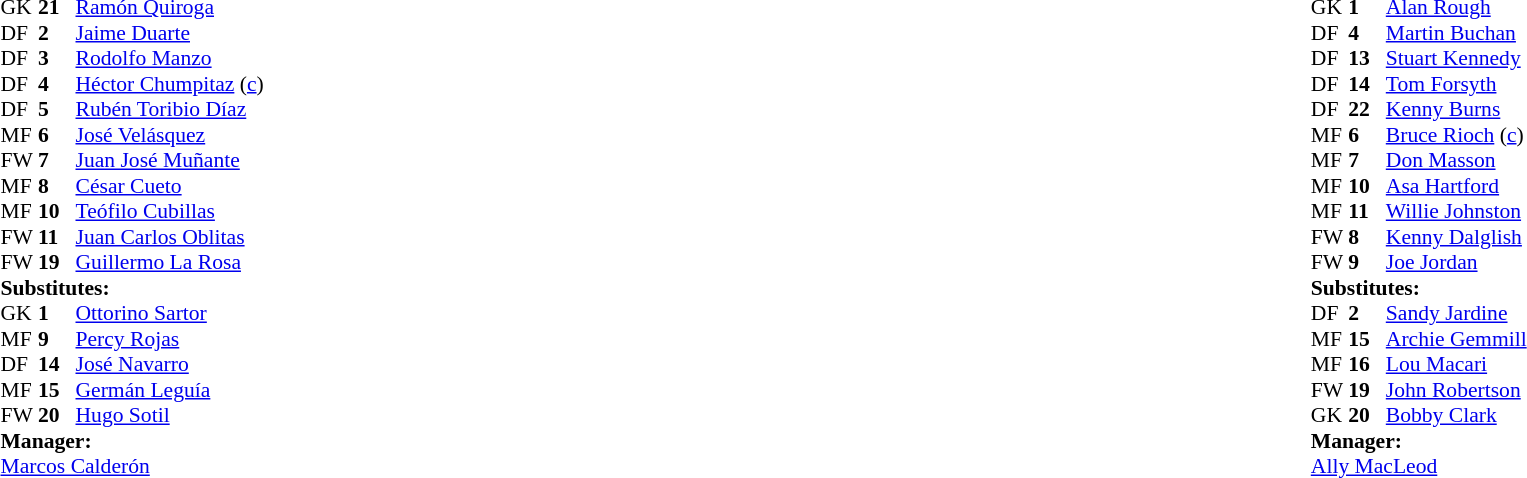<table width="100%">
<tr>
<td valign="top" width="50%"><br><table style="font-size: 90%" cellspacing="0" cellpadding="0">
<tr>
<th width=25></th>
<th width=25></th>
</tr>
<tr>
<td>GK</td>
<td><strong>21</strong></td>
<td><a href='#'>Ramón Quiroga</a></td>
</tr>
<tr>
<td>DF</td>
<td><strong>2</strong></td>
<td><a href='#'>Jaime Duarte</a></td>
</tr>
<tr>
<td>DF</td>
<td><strong>3</strong></td>
<td><a href='#'>Rodolfo Manzo</a></td>
</tr>
<tr>
<td>DF</td>
<td><strong>4</strong></td>
<td><a href='#'>Héctor Chumpitaz</a> (<a href='#'>c</a>)</td>
</tr>
<tr>
<td>DF</td>
<td><strong>5</strong></td>
<td><a href='#'>Rubén Toribio Díaz</a></td>
</tr>
<tr>
<td>MF</td>
<td><strong>6</strong></td>
<td><a href='#'>José Velásquez</a></td>
<td></td>
</tr>
<tr>
<td>FW</td>
<td><strong>7</strong></td>
<td><a href='#'>Juan José Muñante</a></td>
</tr>
<tr>
<td>MF</td>
<td><strong>8</strong></td>
<td><a href='#'>César Cueto</a></td>
<td></td>
<td></td>
</tr>
<tr>
<td>MF</td>
<td><strong>10</strong></td>
<td><a href='#'>Teófilo Cubillas</a></td>
</tr>
<tr>
<td>FW</td>
<td><strong>11</strong></td>
<td><a href='#'>Juan Carlos Oblitas</a></td>
</tr>
<tr>
<td>FW</td>
<td><strong>19</strong></td>
<td><a href='#'>Guillermo La Rosa</a></td>
<td></td>
<td></td>
</tr>
<tr>
<td colspan="4"><strong>Substitutes:</strong></td>
</tr>
<tr>
<td>GK</td>
<td><strong>1</strong></td>
<td><a href='#'>Ottorino Sartor</a></td>
</tr>
<tr>
<td>MF</td>
<td><strong>9</strong></td>
<td><a href='#'>Percy Rojas</a></td>
<td></td>
<td></td>
</tr>
<tr>
<td>DF</td>
<td><strong>14</strong></td>
<td><a href='#'>José Navarro</a></td>
</tr>
<tr>
<td>MF</td>
<td><strong>15</strong></td>
<td><a href='#'>Germán Leguía</a></td>
</tr>
<tr>
<td>FW</td>
<td><strong>20</strong></td>
<td><a href='#'>Hugo Sotil</a></td>
<td></td>
<td></td>
</tr>
<tr>
<td colspan=3><strong>Manager:</strong></td>
</tr>
<tr>
<td colspan=4><a href='#'>Marcos Calderón</a></td>
</tr>
</table>
</td>
<td></td>
<td valign="top" width="50%"><br><table style="font-size: 90%" cellspacing="0" cellpadding="0" align=center>
<tr>
<th width=25></th>
<th width=25></th>
</tr>
<tr>
<td>GK</td>
<td><strong>1</strong></td>
<td><a href='#'>Alan Rough</a></td>
</tr>
<tr>
<td>DF</td>
<td><strong>4</strong></td>
<td><a href='#'>Martin Buchan</a></td>
</tr>
<tr>
<td>DF</td>
<td><strong>13</strong></td>
<td><a href='#'>Stuart Kennedy</a></td>
</tr>
<tr>
<td>DF</td>
<td><strong>14</strong></td>
<td><a href='#'>Tom Forsyth</a></td>
</tr>
<tr>
<td>DF</td>
<td><strong>22</strong></td>
<td><a href='#'>Kenny Burns</a></td>
</tr>
<tr>
<td>MF</td>
<td><strong>6</strong></td>
<td><a href='#'>Bruce Rioch</a> (<a href='#'>c</a>)</td>
<td></td>
<td></td>
</tr>
<tr>
<td>MF</td>
<td><strong>7</strong></td>
<td><a href='#'>Don Masson</a></td>
<td></td>
<td></td>
</tr>
<tr>
<td>MF</td>
<td><strong>10</strong></td>
<td><a href='#'>Asa Hartford</a></td>
</tr>
<tr>
<td>MF</td>
<td><strong>11</strong></td>
<td><a href='#'>Willie Johnston</a></td>
</tr>
<tr>
<td>FW</td>
<td><strong>8</strong></td>
<td><a href='#'>Kenny Dalglish</a></td>
</tr>
<tr>
<td>FW</td>
<td><strong>9</strong></td>
<td><a href='#'>Joe Jordan</a></td>
</tr>
<tr>
<td colspan="4"><strong>Substitutes:</strong></td>
</tr>
<tr>
<td>DF</td>
<td><strong>2</strong></td>
<td><a href='#'>Sandy Jardine</a></td>
</tr>
<tr>
<td>MF</td>
<td><strong>15</strong></td>
<td><a href='#'>Archie Gemmill</a></td>
<td></td>
<td></td>
</tr>
<tr>
<td>MF</td>
<td><strong>16</strong></td>
<td><a href='#'>Lou Macari</a></td>
<td></td>
<td></td>
</tr>
<tr>
<td>FW</td>
<td><strong>19</strong></td>
<td><a href='#'>John Robertson</a></td>
</tr>
<tr>
<td>GK</td>
<td><strong>20</strong></td>
<td><a href='#'>Bobby Clark</a></td>
</tr>
<tr>
<td colspan=3><strong>Manager:</strong></td>
</tr>
<tr>
<td colspan=4><a href='#'>Ally MacLeod</a></td>
</tr>
<tr>
</tr>
</table>
</td>
</tr>
</table>
